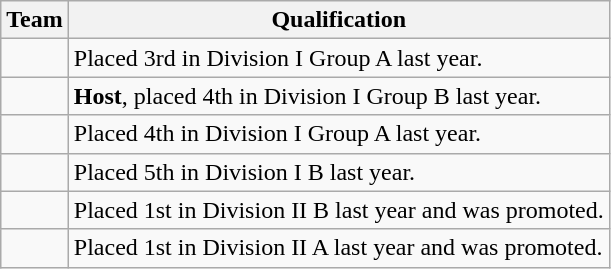<table class="wikitable">
<tr>
<th>Team</th>
<th>Qualification</th>
</tr>
<tr>
<td></td>
<td>Placed 3rd in Division I Group A last year.</td>
</tr>
<tr>
<td></td>
<td><strong>Host</strong>, placed 4th in Division I Group B last year.</td>
</tr>
<tr>
<td></td>
<td>Placed 4th in Division I Group A last year.</td>
</tr>
<tr>
<td></td>
<td>Placed 5th in Division I B last year.</td>
</tr>
<tr>
<td></td>
<td>Placed 1st in Division II B last year and was promoted.</td>
</tr>
<tr>
<td></td>
<td>Placed 1st in Division II A last year and was promoted.</td>
</tr>
</table>
